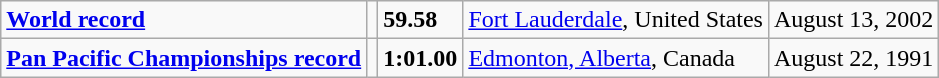<table class="wikitable">
<tr>
<td><strong><a href='#'>World record</a></strong></td>
<td></td>
<td><strong>59.58</strong></td>
<td><a href='#'>Fort Lauderdale</a>, United States</td>
<td>August 13, 2002</td>
</tr>
<tr>
<td><strong><a href='#'>Pan Pacific Championships record</a></strong></td>
<td></td>
<td><strong>1:01.00</strong></td>
<td><a href='#'>Edmonton, Alberta</a>, Canada</td>
<td>August 22, 1991</td>
</tr>
</table>
